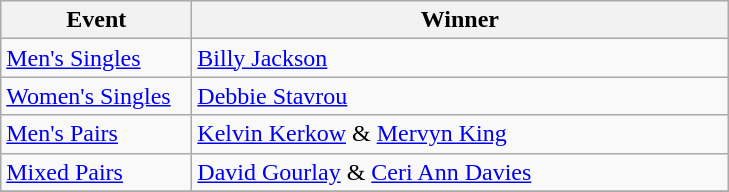<table class="wikitable" style="font-size: 100%">
<tr>
<th width=120>Event</th>
<th width=350>Winner</th>
</tr>
<tr>
<td><a href='#'>Men's Singles</a></td>
<td> <a href='#'>Billy Jackson</a></td>
</tr>
<tr>
<td><a href='#'>Women's Singles</a></td>
<td> <a href='#'>Debbie Stavrou</a></td>
</tr>
<tr>
<td><a href='#'>Men's Pairs</a></td>
<td> <a href='#'>Kelvin Kerkow</a> &  <a href='#'>Mervyn King</a></td>
</tr>
<tr>
<td><a href='#'>Mixed Pairs</a></td>
<td> <a href='#'>David Gourlay</a> &  <a href='#'>Ceri Ann Davies</a></td>
</tr>
<tr>
</tr>
</table>
